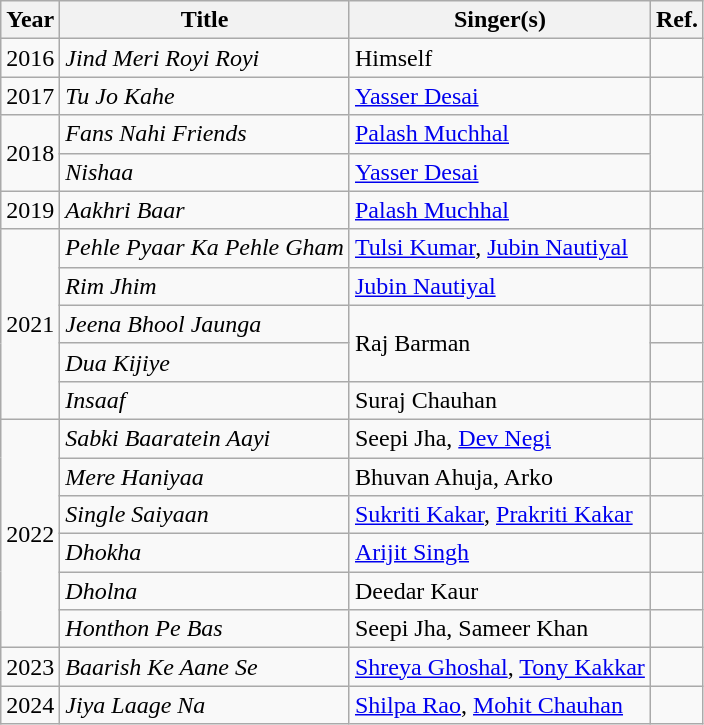<table class="wikitable">
<tr>
<th>Year</th>
<th>Title</th>
<th>Singer(s)</th>
<th>Ref.</th>
</tr>
<tr>
<td>2016</td>
<td><em>Jind Meri Royi Royi</em></td>
<td>Himself</td>
<td></td>
</tr>
<tr>
<td>2017</td>
<td><em>Tu Jo Kahe</em></td>
<td><a href='#'>Yasser Desai</a></td>
<td></td>
</tr>
<tr>
<td rowspan="2">2018</td>
<td><em>Fans Nahi Friends</em></td>
<td><a href='#'>Palash Muchhal</a></td>
<td rowspan="2"></td>
</tr>
<tr>
<td><em>Nishaa</em></td>
<td><a href='#'>Yasser Desai</a></td>
</tr>
<tr>
<td>2019</td>
<td><em>Aakhri Baar</em></td>
<td><a href='#'>Palash Muchhal</a></td>
<td></td>
</tr>
<tr>
<td rowspan="5">2021</td>
<td><em>Pehle Pyaar Ka Pehle Gham</em></td>
<td><a href='#'>Tulsi Kumar</a>, <a href='#'>Jubin Nautiyal</a></td>
<td></td>
</tr>
<tr>
<td><em>Rim Jhim</em></td>
<td><a href='#'>Jubin Nautiyal</a></td>
<td></td>
</tr>
<tr>
<td><em>Jeena Bhool Jaunga</em></td>
<td rowspan="2">Raj Barman</td>
<td></td>
</tr>
<tr>
<td><em>Dua Kijiye</em></td>
<td></td>
</tr>
<tr>
<td><em>Insaaf</em></td>
<td>Suraj Chauhan</td>
<td></td>
</tr>
<tr>
<td rowspan="6">2022</td>
<td><em>Sabki Baaratein Aayi</em></td>
<td>Seepi Jha, <a href='#'>Dev Negi</a></td>
<td></td>
</tr>
<tr>
<td><em>Mere Haniyaa</em></td>
<td>Bhuvan Ahuja, Arko</td>
<td></td>
</tr>
<tr>
<td><em>Single Saiyaan</em></td>
<td><a href='#'>Sukriti Kakar</a>, <a href='#'>Prakriti Kakar</a></td>
<td></td>
</tr>
<tr>
<td><em>Dhokha</em></td>
<td><a href='#'>Arijit Singh</a></td>
<td></td>
</tr>
<tr>
<td><em>Dholna</em></td>
<td>Deedar Kaur</td>
<td></td>
</tr>
<tr>
<td><em>Honthon Pe Bas</em></td>
<td>Seepi Jha, Sameer Khan</td>
<td></td>
</tr>
<tr>
<td>2023</td>
<td><em>Baarish Ke Aane Se</em></td>
<td><a href='#'>Shreya Ghoshal</a>, <a href='#'>Tony Kakkar</a></td>
<td></td>
</tr>
<tr>
<td>2024</td>
<td><em>Jiya Laage Na</em></td>
<td><a href='#'>Shilpa Rao</a>, <a href='#'>Mohit Chauhan</a></td>
<td></td>
</tr>
</table>
